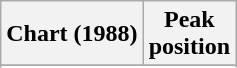<table class="wikitable sortable plainrowheaders" style="text-align:center;">
<tr>
<th>Chart (1988)</th>
<th>Peak<br>position</th>
</tr>
<tr>
</tr>
<tr>
</tr>
<tr>
</tr>
</table>
